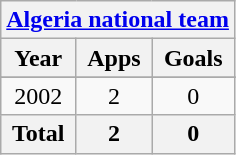<table class="wikitable" style="text-align:center">
<tr>
<th colspan=3><a href='#'>Algeria national team</a></th>
</tr>
<tr>
<th>Year</th>
<th>Apps</th>
<th>Goals</th>
</tr>
<tr>
</tr>
<tr>
<td>2002</td>
<td>2</td>
<td>0</td>
</tr>
<tr>
<th>Total</th>
<th>2</th>
<th>0</th>
</tr>
</table>
